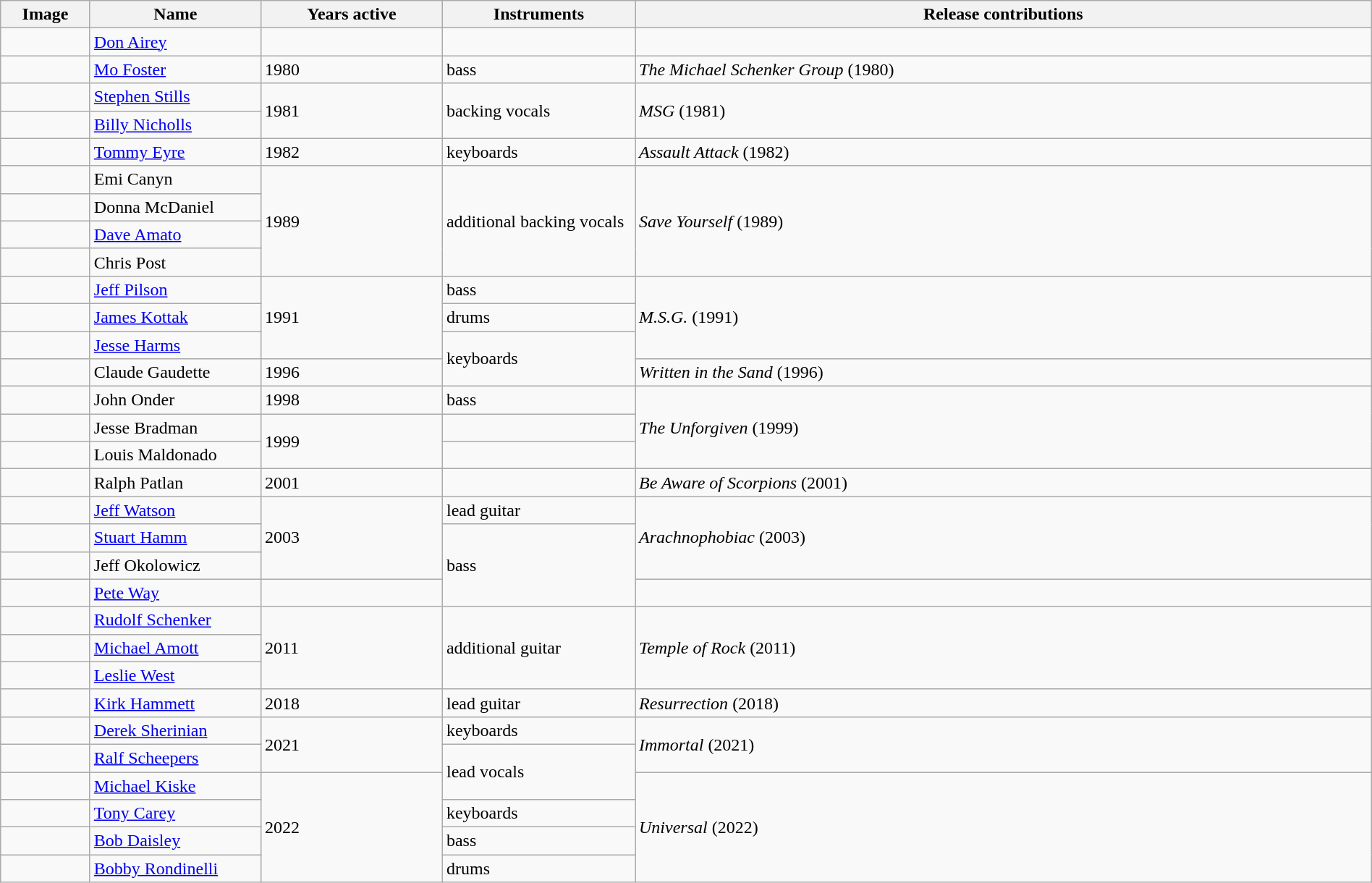<table class="wikitable" border="1" width=100%>
<tr>
<th width="75">Image</th>
<th width="150">Name</th>
<th width="160">Years active</th>
<th width="170">Instruments</th>
<th>Release contributions</th>
</tr>
<tr>
<td></td>
<td><a href='#'>Don Airey</a></td>
<td></td>
<td></td>
<td></td>
</tr>
<tr>
<td></td>
<td><a href='#'>Mo Foster</a></td>
<td>1980 </td>
<td>bass</td>
<td><em>The Michael Schenker Group</em> (1980)</td>
</tr>
<tr>
<td></td>
<td><a href='#'>Stephen Stills</a></td>
<td rowspan="2">1981 </td>
<td rowspan="2">backing vocals</td>
<td rowspan="2"><em>MSG</em> (1981)</td>
</tr>
<tr>
<td></td>
<td><a href='#'>Billy Nicholls</a></td>
</tr>
<tr>
<td></td>
<td><a href='#'>Tommy Eyre</a></td>
<td>1982 </td>
<td>keyboards</td>
<td><em>Assault Attack</em> (1982)</td>
</tr>
<tr>
<td></td>
<td>Emi Canyn</td>
<td rowspan="4">1989 </td>
<td rowspan="4">additional backing vocals</td>
<td rowspan="4"><em>Save Yourself</em> (1989)</td>
</tr>
<tr>
<td></td>
<td>Donna McDaniel</td>
</tr>
<tr>
<td></td>
<td><a href='#'>Dave Amato</a></td>
</tr>
<tr>
<td></td>
<td>Chris Post</td>
</tr>
<tr>
<td></td>
<td><a href='#'>Jeff Pilson</a></td>
<td rowspan="3">1991</td>
<td>bass</td>
<td rowspan="3"><em>M.S.G.</em> (1991)</td>
</tr>
<tr>
<td></td>
<td><a href='#'>James Kottak</a></td>
<td>drums</td>
</tr>
<tr>
<td></td>
<td><a href='#'>Jesse Harms</a></td>
<td rowspan="2">keyboards</td>
</tr>
<tr>
<td></td>
<td>Claude Gaudette</td>
<td>1996</td>
<td><em>Written in the Sand</em> (1996)</td>
</tr>
<tr>
<td></td>
<td>John Onder</td>
<td>1998</td>
<td>bass</td>
<td rowspan="3"><em>The Unforgiven</em> (1999)</td>
</tr>
<tr>
<td></td>
<td>Jesse Bradman</td>
<td rowspan="2">1999 </td>
<td></td>
</tr>
<tr>
<td></td>
<td>Louis Maldonado</td>
<td></td>
</tr>
<tr>
<td></td>
<td>Ralph Patlan</td>
<td>2001 </td>
<td></td>
<td><em>Be Aware of Scorpions</em> (2001)</td>
</tr>
<tr>
<td></td>
<td><a href='#'>Jeff Watson</a></td>
<td rowspan="3">2003</td>
<td>lead guitar</td>
<td rowspan="3"><em>Arachnophobiac</em> (2003)</td>
</tr>
<tr>
<td></td>
<td><a href='#'>Stuart Hamm</a></td>
<td rowspan="3">bass</td>
</tr>
<tr>
<td></td>
<td>Jeff Okolowicz</td>
</tr>
<tr>
<td></td>
<td><a href='#'>Pete Way</a></td>
<td></td>
<td></td>
</tr>
<tr>
<td></td>
<td><a href='#'>Rudolf Schenker</a></td>
<td rowspan="3">2011 </td>
<td rowspan="3">additional guitar</td>
<td rowspan="3"><em>Temple of Rock</em> (2011)</td>
</tr>
<tr>
<td></td>
<td><a href='#'>Michael Amott</a></td>
</tr>
<tr>
<td></td>
<td><a href='#'>Leslie West</a></td>
</tr>
<tr>
<td></td>
<td><a href='#'>Kirk Hammett</a></td>
<td>2018 </td>
<td>lead guitar</td>
<td><em>Resurrection</em> (2018)</td>
</tr>
<tr>
<td></td>
<td><a href='#'>Derek Sherinian</a></td>
<td rowspan="2">2021 </td>
<td>keyboards</td>
<td rowspan="2"><em>Immortal</em> (2021)</td>
</tr>
<tr>
<td></td>
<td><a href='#'>Ralf Scheepers</a></td>
<td rowspan="2">lead vocals</td>
</tr>
<tr>
<td></td>
<td><a href='#'>Michael Kiske</a></td>
<td rowspan="4">2022 </td>
<td rowspan="4"><em>Universal</em> (2022)</td>
</tr>
<tr>
<td></td>
<td><a href='#'>Tony Carey</a></td>
<td>keyboards</td>
</tr>
<tr>
<td></td>
<td><a href='#'>Bob Daisley</a></td>
<td>bass</td>
</tr>
<tr>
<td></td>
<td><a href='#'>Bobby Rondinelli</a></td>
<td>drums</td>
</tr>
</table>
